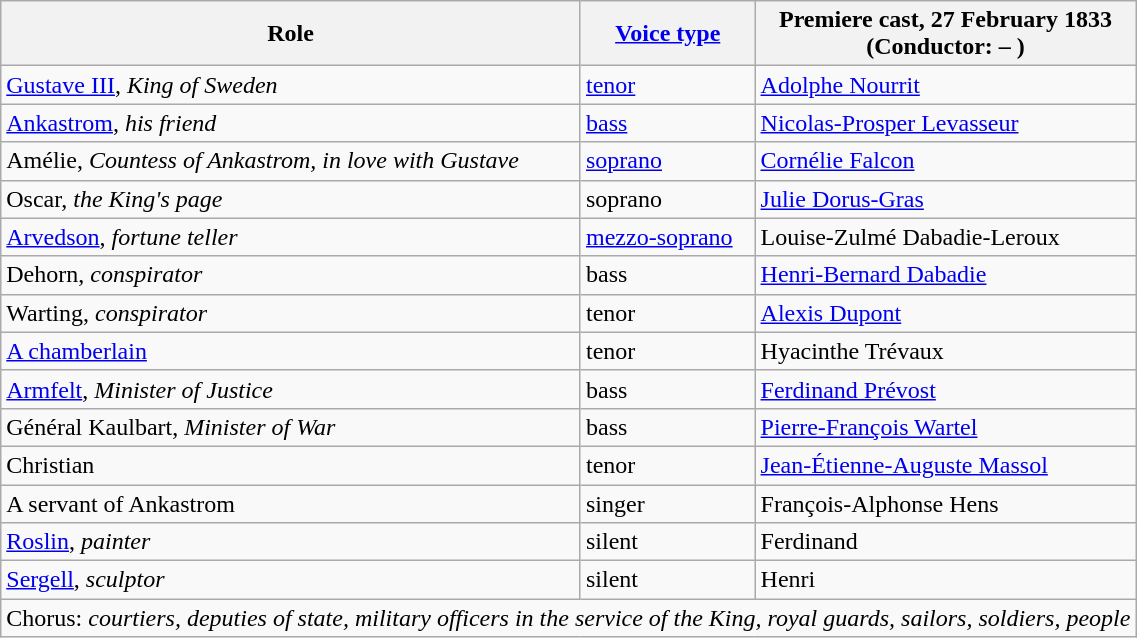<table class="wikitable">
<tr>
<th>Role</th>
<th><a href='#'>Voice type</a></th>
<th>Premiere cast, 27 February 1833<br>(Conductor: – )</th>
</tr>
<tr>
<td><a href='#'>Gustave III</a>, <em>King of Sweden</em></td>
<td><a href='#'>tenor</a></td>
<td><a href='#'>Adolphe Nourrit</a></td>
</tr>
<tr>
<td><a href='#'>Ankastrom</a>, <em>his friend</em></td>
<td><a href='#'>bass</a></td>
<td><a href='#'>Nicolas-Prosper Levasseur</a></td>
</tr>
<tr>
<td>Amélie, <em>Countess of Ankastrom, in love with Gustave</em></td>
<td><a href='#'>soprano</a></td>
<td><a href='#'>Cornélie Falcon</a></td>
</tr>
<tr>
<td>Oscar, <em>the King's page</em></td>
<td>soprano</td>
<td><a href='#'>Julie Dorus-Gras</a></td>
</tr>
<tr>
<td><a href='#'>Arvedson</a>, <em>fortune teller</em></td>
<td><a href='#'>mezzo-soprano</a></td>
<td>Louise-Zulmé Dabadie-Leroux</td>
</tr>
<tr>
<td>Dehorn, <em>conspirator</em></td>
<td>bass</td>
<td><a href='#'>Henri-Bernard Dabadie</a></td>
</tr>
<tr>
<td>Warting, <em>conspirator</em></td>
<td>tenor</td>
<td><a href='#'>Alexis Dupont</a></td>
</tr>
<tr>
<td><a href='#'>A chamberlain</a></td>
<td>tenor</td>
<td>Hyacinthe Trévaux</td>
</tr>
<tr>
<td><a href='#'>Armfelt</a>, <em>Minister of Justice</em></td>
<td>bass</td>
<td><a href='#'>Ferdinand Prévost</a></td>
</tr>
<tr>
<td>Général Kaulbart, <em>Minister of War</em></td>
<td>bass</td>
<td><a href='#'>Pierre-François Wartel</a></td>
</tr>
<tr>
<td>Christian</td>
<td>tenor</td>
<td><a href='#'>Jean-Étienne-Auguste Massol</a></td>
</tr>
<tr>
<td>A servant of Ankastrom</td>
<td>singer</td>
<td>François-Alphonse Hens</td>
</tr>
<tr>
<td><a href='#'>Roslin</a>, <em>painter</em></td>
<td>silent</td>
<td>Ferdinand</td>
</tr>
<tr>
<td><a href='#'>Sergell</a>, <em>sculptor</em></td>
<td>silent</td>
<td>Henri</td>
</tr>
<tr>
<td colspan="3">Chorus: <em>courtiers, deputies of state, military officers in the service of the King, royal guards, sailors, soldiers, people</em></td>
</tr>
</table>
